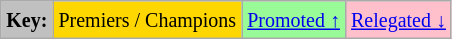<table class="wikitable">
<tr>
<td style="background:Silver;"><small><strong>Key:</strong></small></td>
<td style="background:Gold;"><small>Premiers / Champions</small></td>
<td style="background:PaleGreen;"><small><a href='#'>Promoted ↑</a></small></td>
<td style="background:Pink;"><small><a href='#'>Relegated ↓</a></small></td>
</tr>
</table>
